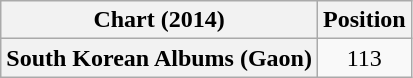<table class="wikitable sortable plainrowheaders">
<tr>
<th scope="col">Chart (2014)</th>
<th scope="col">Position</th>
</tr>
<tr>
<th scope="row">South Korean Albums (Gaon)</th>
<td style="text-align:center;">113</td>
</tr>
</table>
